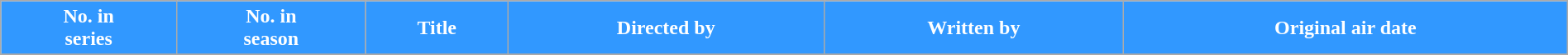<table class="wikitable plainrowheaders" style="width:100%;">
<tr style="color:white">
<th style="background: #3198FF;">No. in<br>series</th>
<th style="background: #3198FF;">No. in<br>season</th>
<th style="background: #3198FF;">Title</th>
<th style="background: #3198FF;">Directed by</th>
<th style="background: #3198FF;">Written by</th>
<th style="background: #3198FF;">Original air date</th>
</tr>
<tr>
</tr>
</table>
